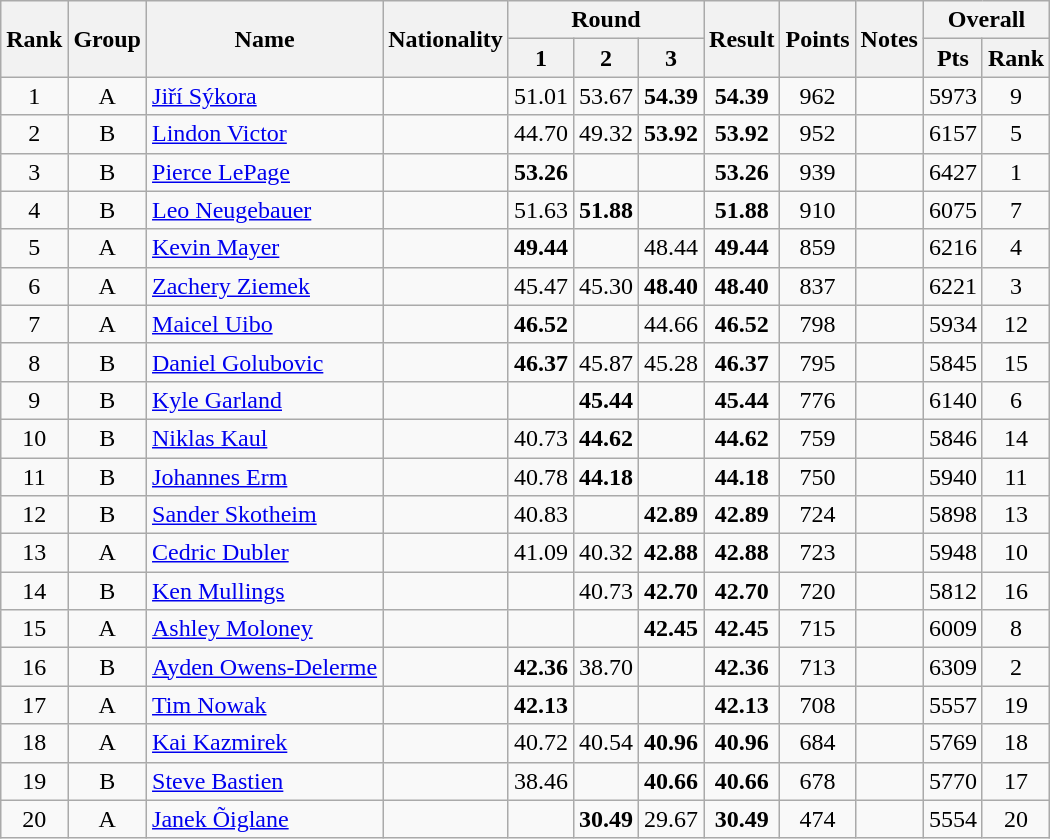<table class="wikitable sortable" style="text-align:center">
<tr>
<th rowspan=2>Rank</th>
<th rowspan=2>Group</th>
<th rowspan=2>Name</th>
<th rowspan=2>Nationality</th>
<th colspan=3>Round</th>
<th rowspan=2 data-sort-type="number">Result</th>
<th rowspan=2>Points</th>
<th rowspan=2>Notes</th>
<th colspan=2>Overall</th>
</tr>
<tr>
<th data-sort-type="number">1</th>
<th data-sort-type="number">2</th>
<th data-sort-type="number">3</th>
<th>Pts</th>
<th>Rank</th>
</tr>
<tr>
<td>1</td>
<td>A</td>
<td align=left><a href='#'>Jiří Sýkora</a></td>
<td align=left></td>
<td>51.01</td>
<td>53.67</td>
<td><strong>54.39</strong></td>
<td><strong>54.39</strong></td>
<td>962</td>
<td></td>
<td>5973</td>
<td>9</td>
</tr>
<tr>
<td>2</td>
<td>B</td>
<td align=left><a href='#'>Lindon Victor</a></td>
<td align=left></td>
<td>44.70</td>
<td>49.32</td>
<td><strong>53.92</strong></td>
<td><strong>53.92</strong></td>
<td>952</td>
<td></td>
<td>6157</td>
<td>5</td>
</tr>
<tr>
<td>3</td>
<td>B</td>
<td align=left><a href='#'>Pierce LePage</a></td>
<td align=left></td>
<td><strong>53.26</strong></td>
<td></td>
<td></td>
<td><strong>53.26</strong></td>
<td>939</td>
<td></td>
<td>6427</td>
<td>1</td>
</tr>
<tr>
<td>4</td>
<td>B</td>
<td align=left><a href='#'>Leo Neugebauer</a></td>
<td align=left></td>
<td>51.63</td>
<td><strong>51.88</strong></td>
<td></td>
<td><strong>51.88</strong></td>
<td>910</td>
<td></td>
<td>6075</td>
<td>7</td>
</tr>
<tr>
<td>5</td>
<td>A</td>
<td align=left><a href='#'>Kevin Mayer</a></td>
<td align=left></td>
<td><strong>49.44</strong></td>
<td></td>
<td>48.44</td>
<td><strong>49.44</strong></td>
<td>859</td>
<td></td>
<td>6216</td>
<td>4</td>
</tr>
<tr>
<td>6</td>
<td>A</td>
<td align=left><a href='#'>Zachery Ziemek</a></td>
<td align=left></td>
<td>45.47</td>
<td>45.30</td>
<td><strong>48.40</strong></td>
<td><strong>48.40</strong></td>
<td>837</td>
<td></td>
<td>6221</td>
<td>3</td>
</tr>
<tr>
<td>7</td>
<td>A</td>
<td align=left><a href='#'>Maicel Uibo</a></td>
<td align=left></td>
<td><strong>46.52</strong></td>
<td></td>
<td>44.66</td>
<td><strong>46.52</strong></td>
<td>798</td>
<td></td>
<td>5934</td>
<td>12</td>
</tr>
<tr>
<td>8</td>
<td>B</td>
<td align=left><a href='#'>Daniel Golubovic</a></td>
<td align=left></td>
<td><strong>46.37</strong></td>
<td>45.87</td>
<td>45.28</td>
<td><strong>46.37</strong></td>
<td>795</td>
<td></td>
<td>5845</td>
<td>15</td>
</tr>
<tr>
<td>9</td>
<td>B</td>
<td align=left><a href='#'>Kyle Garland</a></td>
<td align=left></td>
<td></td>
<td><strong>45.44</strong></td>
<td></td>
<td><strong>45.44</strong></td>
<td>776</td>
<td></td>
<td>6140</td>
<td>6</td>
</tr>
<tr>
<td>10</td>
<td>B</td>
<td align=left><a href='#'>Niklas Kaul</a></td>
<td align=left></td>
<td>40.73</td>
<td><strong>44.62</strong></td>
<td></td>
<td><strong>44.62</strong></td>
<td>759</td>
<td></td>
<td>5846</td>
<td>14</td>
</tr>
<tr>
<td>11</td>
<td>B</td>
<td align=left><a href='#'>Johannes Erm</a></td>
<td align=left></td>
<td>40.78</td>
<td><strong>44.18</strong></td>
<td></td>
<td><strong>44.18</strong></td>
<td>750</td>
<td></td>
<td>5940</td>
<td>11</td>
</tr>
<tr>
<td>12</td>
<td>B</td>
<td align=left><a href='#'>Sander Skotheim</a></td>
<td align=left></td>
<td>40.83</td>
<td></td>
<td><strong>42.89</strong></td>
<td><strong>42.89</strong></td>
<td>724</td>
<td></td>
<td>5898</td>
<td>13</td>
</tr>
<tr>
<td>13</td>
<td>A</td>
<td align=left><a href='#'>Cedric Dubler</a></td>
<td align=left></td>
<td>41.09</td>
<td>40.32</td>
<td><strong>42.88</strong></td>
<td><strong>42.88</strong></td>
<td>723</td>
<td></td>
<td>5948</td>
<td>10</td>
</tr>
<tr>
<td>14</td>
<td>B</td>
<td align=left><a href='#'>Ken Mullings</a></td>
<td align=left></td>
<td></td>
<td>40.73</td>
<td><strong>42.70</strong></td>
<td><strong>42.70</strong></td>
<td>720</td>
<td></td>
<td>5812</td>
<td>16</td>
</tr>
<tr>
<td>15</td>
<td>A</td>
<td align=left><a href='#'>Ashley Moloney</a></td>
<td align=left></td>
<td></td>
<td></td>
<td><strong>42.45</strong></td>
<td><strong>42.45</strong></td>
<td>715</td>
<td></td>
<td>6009</td>
<td>8</td>
</tr>
<tr>
<td>16</td>
<td>B</td>
<td align=left><a href='#'>Ayden Owens-Delerme</a></td>
<td align=left></td>
<td><strong>42.36</strong></td>
<td>38.70</td>
<td></td>
<td><strong>42.36</strong></td>
<td>713</td>
<td></td>
<td>6309</td>
<td>2</td>
</tr>
<tr>
<td>17</td>
<td>A</td>
<td align=left><a href='#'>Tim Nowak</a></td>
<td align=left></td>
<td><strong>42.13</strong></td>
<td></td>
<td></td>
<td><strong>42.13</strong></td>
<td>708</td>
<td></td>
<td>5557</td>
<td>19</td>
</tr>
<tr>
<td>18</td>
<td>A</td>
<td align=left><a href='#'>Kai Kazmirek</a></td>
<td align=left></td>
<td>40.72</td>
<td>40.54</td>
<td><strong>40.96</strong></td>
<td><strong>40.96</strong></td>
<td>684</td>
<td></td>
<td>5769</td>
<td>18</td>
</tr>
<tr>
<td>19</td>
<td>B</td>
<td align=left><a href='#'>Steve Bastien</a></td>
<td align=left></td>
<td>38.46</td>
<td></td>
<td><strong>40.66</strong></td>
<td><strong>40.66</strong></td>
<td>678</td>
<td></td>
<td>5770</td>
<td>17</td>
</tr>
<tr>
<td>20</td>
<td>A</td>
<td align=left><a href='#'>Janek Õiglane</a></td>
<td align=left></td>
<td></td>
<td><strong>30.49</strong></td>
<td>29.67</td>
<td><strong>30.49</strong></td>
<td>474</td>
<td></td>
<td>5554</td>
<td>20</td>
</tr>
</table>
